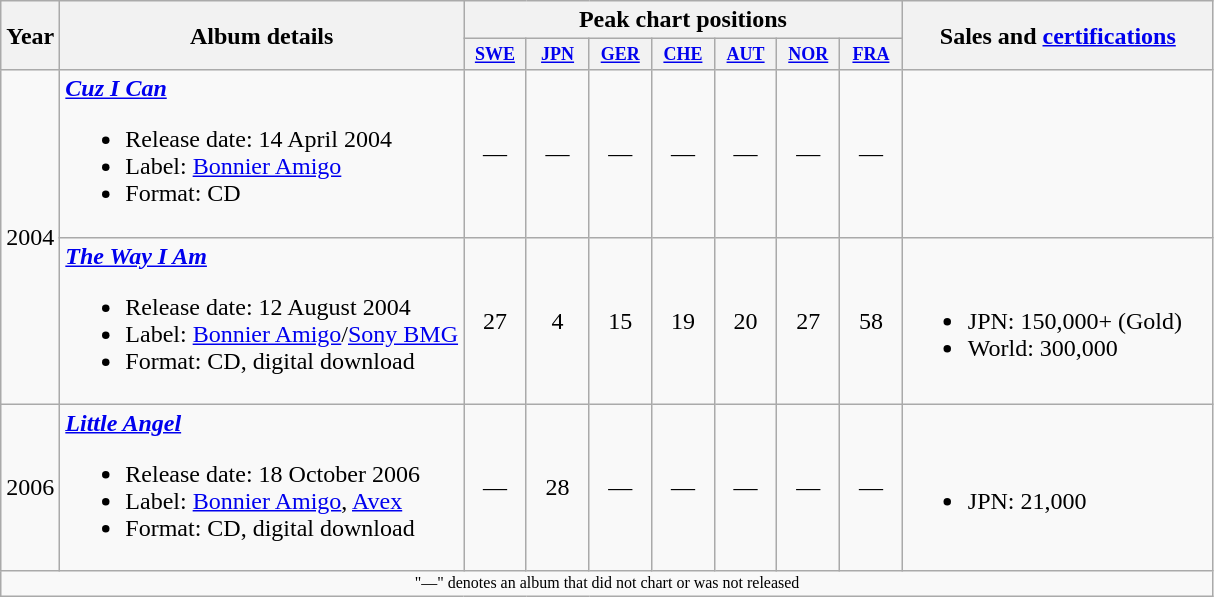<table class="wikitable">
<tr>
<th rowspan="2">Year</th>
<th rowspan="2">Album details</th>
<th colspan="7">Peak chart positions</th>
<th rowspan="2" style="width:200px;">Sales and <a href='#'>certifications</a></th>
</tr>
<tr>
<th style="width:3em;font-size:75%"><a href='#'>SWE</a><br></th>
<th style="width:3em;font-size:75%"><a href='#'>JPN</a><br></th>
<th style="width:3em;font-size:75%"><a href='#'>GER</a><br></th>
<th style="width:3em;font-size:75%"><a href='#'>CHE</a><br></th>
<th style="width:3em;font-size:75%"><a href='#'>AUT</a><br></th>
<th style="width:3em;font-size:75%"><a href='#'>NOR</a><br></th>
<th style="width:3em;font-size:75%"><a href='#'>FRA</a><br></th>
</tr>
<tr>
<td rowspan="2">2004</td>
<td style="text-align:left;"><strong><em><a href='#'>Cuz I Can</a></em></strong><br><ul><li>Release date: 14 April 2004</li><li>Label: <a href='#'>Bonnier Amigo</a></li><li>Format: CD</li></ul></td>
<td style="text-align:center;">—</td>
<td style="text-align:center;">—</td>
<td style="text-align:center;">—</td>
<td style="text-align:center;">—</td>
<td style="text-align:center;">—</td>
<td style="text-align:center;">—</td>
<td style="text-align:center;">—</td>
<td style="text-align:left;"></td>
</tr>
<tr>
<td style="text-align:left;"><strong><em><a href='#'>The Way I Am</a></em></strong><br><ul><li>Release date: 12 August 2004</li><li>Label: <a href='#'>Bonnier Amigo</a>/<a href='#'>Sony BMG</a></li><li>Format: CD, digital download</li></ul></td>
<td style="text-align:center;">27</td>
<td style="text-align:center;">4</td>
<td style="text-align:center;">15</td>
<td style="text-align:center;">19</td>
<td style="text-align:center;">20</td>
<td style="text-align:center;">27</td>
<td style="text-align:center;">58</td>
<td style="text-align:left;"><br><ul><li>JPN: 150,000+ (Gold)</li><li>World: 300,000</li></ul></td>
</tr>
<tr>
<td>2006</td>
<td style="text-align:left;"><strong><em><a href='#'>Little Angel</a></em></strong><br><ul><li>Release date: 18 October 2006</li><li>Label: <a href='#'>Bonnier Amigo</a>, <a href='#'>Avex</a></li><li>Format: CD, digital download</li></ul></td>
<td style="text-align:center;">—</td>
<td style="text-align:center;">28</td>
<td style="text-align:center;">—</td>
<td style="text-align:center;">—</td>
<td style="text-align:center;">—</td>
<td style="text-align:center;">—</td>
<td style="text-align:center;">—</td>
<td style="text-align:left;"><br><ul><li>JPN: 21,000</li></ul></td>
</tr>
<tr>
<td colspan="14" style="text-align:center; font-size:8pt;">"—" denotes an album that did not chart or was not released</td>
</tr>
</table>
